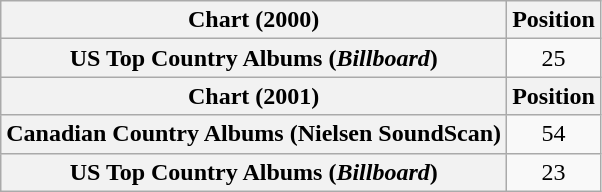<table class="wikitable plainrowheaders" style="text-align:center">
<tr>
<th scope="col">Chart (2000)</th>
<th scope="col">Position</th>
</tr>
<tr>
<th scope="row">US Top Country Albums (<em>Billboard</em>)</th>
<td>25</td>
</tr>
<tr>
<th scope="col">Chart (2001)</th>
<th scope="col">Position</th>
</tr>
<tr>
<th scope="row">Canadian Country Albums (Nielsen SoundScan)</th>
<td>54</td>
</tr>
<tr>
<th scope="row">US Top Country Albums (<em>Billboard</em>)</th>
<td>23</td>
</tr>
</table>
